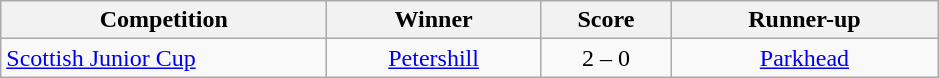<table class="wikitable" style="text-align: center;">
<tr>
<th width=210>Competition</th>
<th width=135>Winner</th>
<th width=80>Score</th>
<th width=170>Runner-up</th>
</tr>
<tr>
<td align=left><a href='#'>Scottish Junior Cup</a></td>
<td><a href='#'>Petershill</a></td>
<td>2 – 0</td>
<td><a href='#'>Parkhead</a></td>
</tr>
</table>
